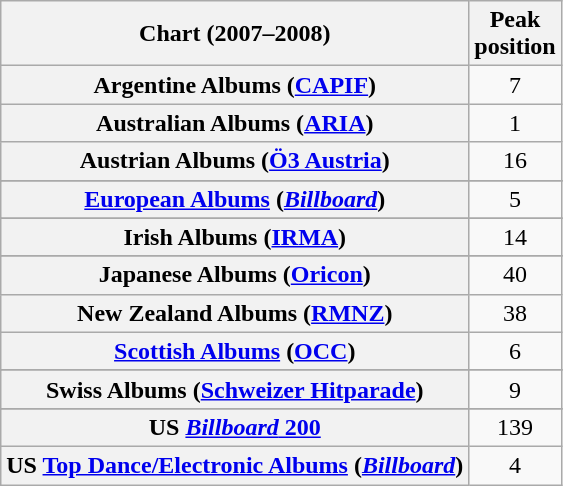<table class="wikitable sortable plainrowheaders" style="text-align:center">
<tr>
<th scope="col">Chart (2007–2008)</th>
<th scope="col">Peak<br>position</th>
</tr>
<tr>
<th scope="row">Argentine Albums (<a href='#'>CAPIF</a>)</th>
<td style="text-align:center;">7</td>
</tr>
<tr>
<th scope="row">Australian Albums (<a href='#'>ARIA</a>)</th>
<td>1</td>
</tr>
<tr>
<th scope="row">Austrian Albums (<a href='#'>Ö3 Austria</a>)</th>
<td>16</td>
</tr>
<tr>
</tr>
<tr>
</tr>
<tr>
</tr>
<tr>
</tr>
<tr>
</tr>
<tr>
<th scope="row"><a href='#'>European Albums</a> (<em><a href='#'>Billboard</a></em>)</th>
<td>5</td>
</tr>
<tr>
</tr>
<tr>
</tr>
<tr>
</tr>
<tr>
<th scope="row">Irish Albums (<a href='#'>IRMA</a>)</th>
<td>14</td>
</tr>
<tr>
</tr>
<tr>
<th scope="row">Japanese Albums (<a href='#'>Oricon</a>)</th>
<td>40</td>
</tr>
<tr>
<th scope="row">New Zealand Albums (<a href='#'>RMNZ</a>)</th>
<td>38</td>
</tr>
<tr>
<th scope="row"><a href='#'>Scottish Albums</a> (<a href='#'>OCC</a>)</th>
<td>6</td>
</tr>
<tr>
</tr>
<tr>
</tr>
<tr>
<th scope="row">Swiss Albums (<a href='#'>Schweizer Hitparade</a>)</th>
<td>9</td>
</tr>
<tr>
</tr>
<tr>
<th scope="row">US <a href='#'><em>Billboard</em> 200</a></th>
<td>139</td>
</tr>
<tr>
<th scope="row">US <a href='#'>Top Dance/Electronic Albums</a> (<em><a href='#'>Billboard</a></em>)</th>
<td>4</td>
</tr>
</table>
